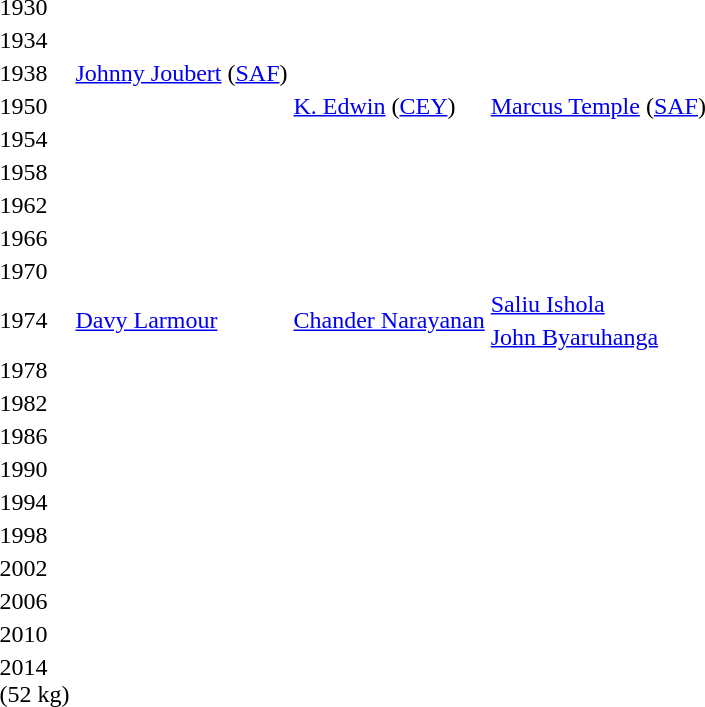<table>
<tr>
<td>1930</td>
<td></td>
<td></td>
<td></td>
</tr>
<tr>
<td>1934</td>
<td></td>
<td></td>
<td></td>
</tr>
<tr>
<td>1938</td>
<td> <a href='#'>Johnny Joubert</a> <span>(<a href='#'>SAF</a>)</span></td>
<td></td>
<td></td>
</tr>
<tr>
<td>1950</td>
<td></td>
<td> <a href='#'>K. Edwin</a> <span>(<a href='#'>CEY</a>)</span></td>
<td> <a href='#'>Marcus Temple</a> <span>(<a href='#'>SAF</a>)</span></td>
</tr>
<tr>
<td>1954</td>
<td></td>
<td></td>
<td></td>
</tr>
<tr>
<td rowspan=2>1958</td>
<td rowspan=2></td>
<td rowspan=2></td>
<td></td>
</tr>
<tr>
<td></td>
</tr>
<tr>
<td rowspan=2>1962</td>
<td rowspan=2></td>
<td rowspan=2></td>
<td></td>
</tr>
<tr>
<td></td>
</tr>
<tr>
<td>1966</td>
<td></td>
<td></td>
<td><br></td>
</tr>
<tr>
<td rowspan=2>1970</td>
<td rowspan=2></td>
<td rowspan=2></td>
<td></td>
</tr>
<tr>
<td></td>
</tr>
<tr>
<td rowspan=2>1974</td>
<td rowspan=2> <a href='#'>Davy Larmour</a></td>
<td rowspan=2> <a href='#'>Chander Narayanan</a></td>
<td> <a href='#'>Saliu Ishola</a></td>
</tr>
<tr>
<td> <a href='#'>John Byaruhanga</a></td>
</tr>
<tr>
<td rowspan=2>1978</td>
<td rowspan=2></td>
<td rowspan=2></td>
<td></td>
</tr>
<tr>
<td></td>
</tr>
<tr>
<td rowspan=2>1982</td>
<td rowspan=2></td>
<td rowspan=2></td>
<td></td>
</tr>
<tr>
<td></td>
</tr>
<tr>
<td>1986</td>
<td></td>
<td></td>
<td><br></td>
</tr>
<tr>
<td>1990</td>
<td></td>
<td></td>
<td><br></td>
</tr>
<tr>
<td>1994</td>
<td></td>
<td></td>
<td><br></td>
</tr>
<tr>
<td>1998</td>
<td></td>
<td></td>
<td><br></td>
</tr>
<tr>
<td rowspan=2>2002</td>
<td rowspan=2></td>
<td rowspan=2></td>
<td></td>
</tr>
<tr>
<td></td>
</tr>
<tr>
<td rowspan=2>2006</td>
<td rowspan=2></td>
<td rowspan=2></td>
<td></td>
</tr>
<tr>
<td></td>
</tr>
<tr>
<td rowspan=2>2010<br></td>
<td rowspan=2></td>
<td rowspan=2></td>
<td></td>
</tr>
<tr>
<td></td>
</tr>
<tr>
<td rowspan=2>2014<br>(52 kg)<br></td>
<td rowspan=2></td>
<td rowspan=2></td>
<td></td>
</tr>
<tr>
<td></td>
</tr>
</table>
